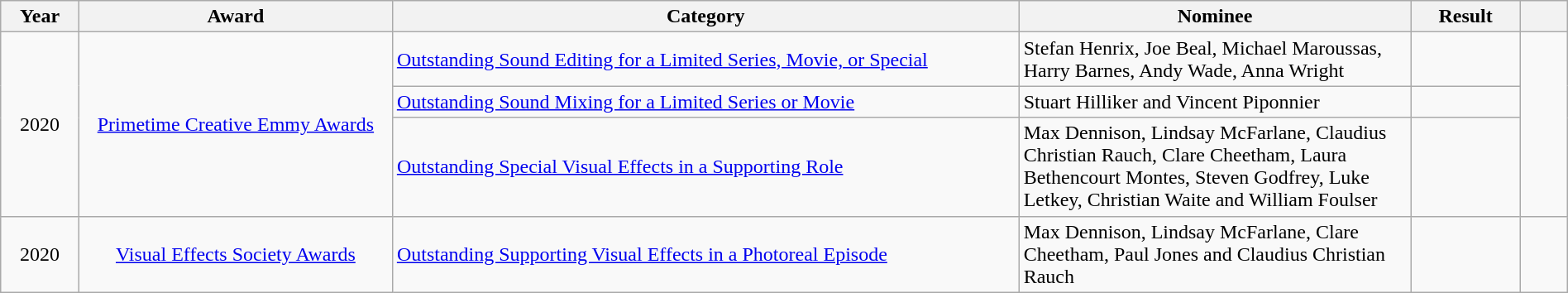<table class="wikitable plainrowheaders sortable" width="100%";">
<tr>
<th scope="col" width="5%";">Year</th>
<th scope="col" width="20%";">Award</th>
<th scope="col" width="40%";">Category</th>
<th scope="col" width="25%";">Nominee</th>
<th scope="col" width="7%";">Result</th>
<th scope="col" width="3%";"></th>
</tr>
<tr>
<td align="center" rowspan="3">2020</td>
<td align="center" rowspan="3"><a href='#'>Primetime Creative Emmy Awards</a></td>
<td><a href='#'>Outstanding Sound Editing for a Limited Series, Movie, or Special</a></td>
<td>Stefan Henrix, Joe Beal, Michael Maroussas, Harry Barnes, Andy Wade, Anna Wright</td>
<td></td>
<td align="center" rowspan="3"> <br> </td>
</tr>
<tr>
<td><a href='#'>Outstanding Sound Mixing for a Limited Series or Movie</a></td>
<td>Stuart Hilliker and Vincent Piponnier</td>
<td></td>
</tr>
<tr>
<td><a href='#'>Outstanding Special Visual Effects in a Supporting Role</a></td>
<td>Max Dennison, Lindsay McFarlane, Claudius Christian Rauch, Clare Cheetham, Laura Bethencourt Montes, Steven Godfrey, Luke Letkey, Christian Waite and William Foulser</td>
<td></td>
</tr>
<tr>
<td align="center">2020</td>
<td align="center"><a href='#'>Visual Effects Society Awards</a></td>
<td><a href='#'>Outstanding Supporting Visual Effects in a Photoreal Episode</a></td>
<td>Max Dennison, Lindsay McFarlane, Clare Cheetham, Paul Jones and Claudius Christian Rauch</td>
<td></td>
<td align="center"></td>
</tr>
</table>
